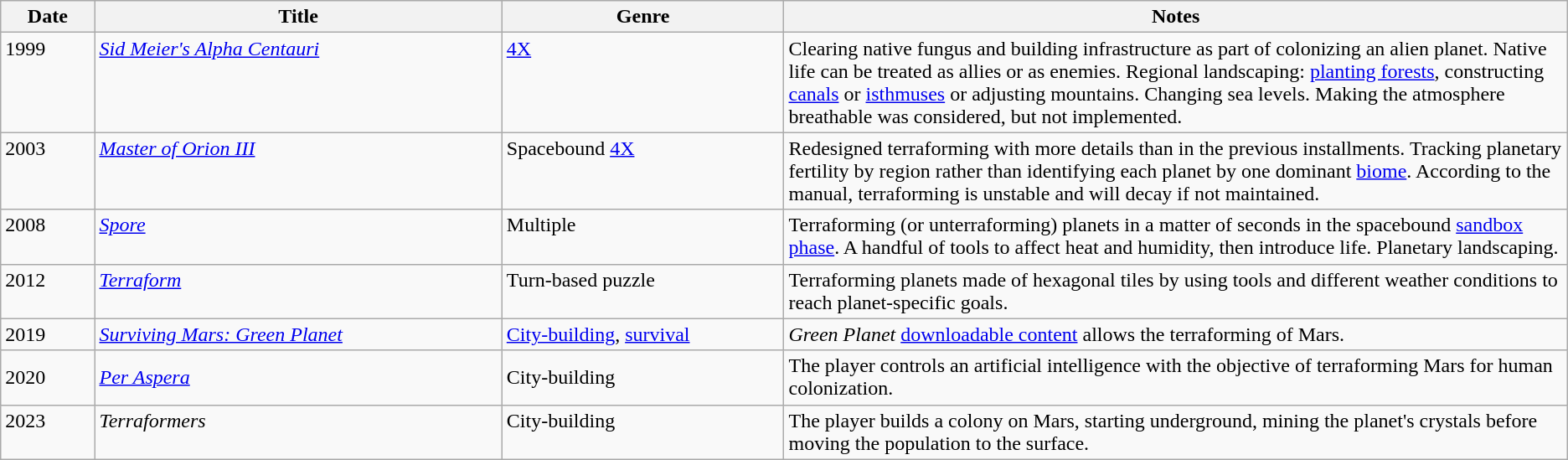<table class="wikitable sortable">
<tr>
<th style="width:6%;">Date</th>
<th style="width:26%;">Title</th>
<th style="width:18%;">Genre</th>
<th style="width:50%;">Notes</th>
</tr>
<tr valign="top">
<td>1999</td>
<td><em><a href='#'>Sid Meier's Alpha Centauri</a></em></td>
<td><a href='#'>4X</a></td>
<td>Clearing native fungus and building infrastructure as part of colonizing an alien planet. Native life can be treated as allies or as enemies. Regional landscaping: <a href='#'>planting forests</a>, constructing <a href='#'>canals</a> or <a href='#'>isthmuses</a> or adjusting mountains. Changing sea levels. Making the atmosphere breathable was considered, but not implemented.</td>
</tr>
<tr valign="top">
<td>2003</td>
<td><em><a href='#'>Master of Orion III</a></em></td>
<td>Spacebound <a href='#'>4X</a></td>
<td>Redesigned terraforming with more details than in the previous installments. Tracking planetary fertility by region rather than identifying each planet by one dominant <a href='#'>biome</a>. According to the manual, terraforming is unstable and will decay if not maintained.</td>
</tr>
<tr valign="top">
<td>2008</td>
<td><em><a href='#'>Spore</a></em></td>
<td>Multiple</td>
<td>Terraforming (or unterraforming) planets in a matter of seconds in the spacebound <a href='#'>sandbox phase</a>. A handful of tools to affect heat and humidity, then introduce life. Planetary landscaping.</td>
</tr>
<tr valign="top">
<td>2012</td>
<td><em><a href='#'>Terraform</a></em></td>
<td>Turn-based puzzle</td>
<td>Terraforming planets made of hexagonal tiles by using tools and different weather conditions to reach planet-specific goals.</td>
</tr>
<tr valign="top">
<td>2019</td>
<td><em><a href='#'>Surviving Mars: Green Planet</a></em></td>
<td><a href='#'>City-building</a>, <a href='#'>survival</a></td>
<td><em>Green Planet</em> <a href='#'>downloadable content</a> allows the terraforming of Mars.</td>
</tr>
<tr>
<td>2020</td>
<td><a href='#'><em>Per Aspera</em></a></td>
<td>City-building</td>
<td>The player controls an artificial intelligence with the objective of terraforming Mars for human colonization.</td>
</tr>
<tr valign="top">
<td>2023</td>
<td><em>Terraformers</em></td>
<td>City-building</td>
<td>The player builds a colony on Mars, starting underground, mining the planet's crystals before moving the population to the surface.</td>
</tr>
</table>
